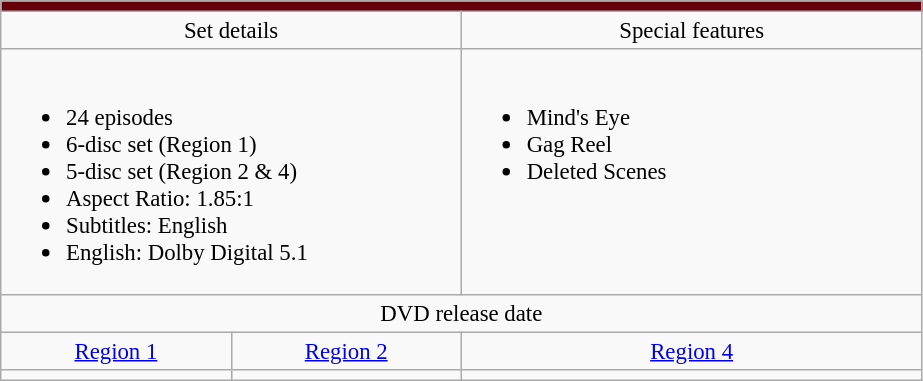<table class="wikitable" style="font-size: 95%;">
<tr style="background:#65000B">
<td colspan="4" style="text-align:center;"></td>
</tr>
<tr style="text-align:center;">
<td style="width:300px;" colspan="2">Set details</td>
<td style="width:300px;" colspan="2">Special features</td>
</tr>
<tr valign="top">
<td colspan="2"  style="text-align:left; width:300px;"><br><ul><li>24 episodes</li><li>6-disc set (Region 1)</li><li>5-disc set (Region 2 & 4)</li><li>Aspect Ratio: 1.85:1</li><li>Subtitles: English</li><li>English: Dolby Digital 5.1</li></ul></td>
<td colspan="3" style="text-align:left; width:300px;"><br><ul><li>Mind's Eye</li><li>Gag Reel</li><li>Deleted Scenes</li></ul></td>
</tr>
<tr>
<td colspan="3" style="text-align:center;">DVD release date</td>
</tr>
<tr style="text-align:center;">
<td><a href='#'>Region 1</a></td>
<td><a href='#'>Region 2</a></td>
<td><a href='#'>Region 4</a></td>
</tr>
<tr style="text-align:center;">
<td></td>
<td></td>
<td></td>
</tr>
</table>
